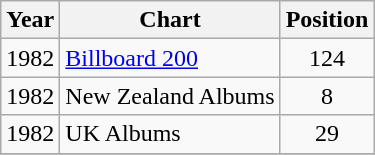<table class="wikitable">
<tr>
<th align="left">Year</th>
<th align="left">Chart</th>
<th align="left">Position</th>
</tr>
<tr>
<td align="left">1982</td>
<td align="left"><a href='#'>Billboard 200</a></td>
<td align="center">124</td>
</tr>
<tr>
<td align="left">1982</td>
<td align="left">New Zealand Albums</td>
<td align="center">8</td>
</tr>
<tr>
<td align="left">1982</td>
<td align="left">UK Albums</td>
<td align="center">29</td>
</tr>
<tr>
</tr>
</table>
